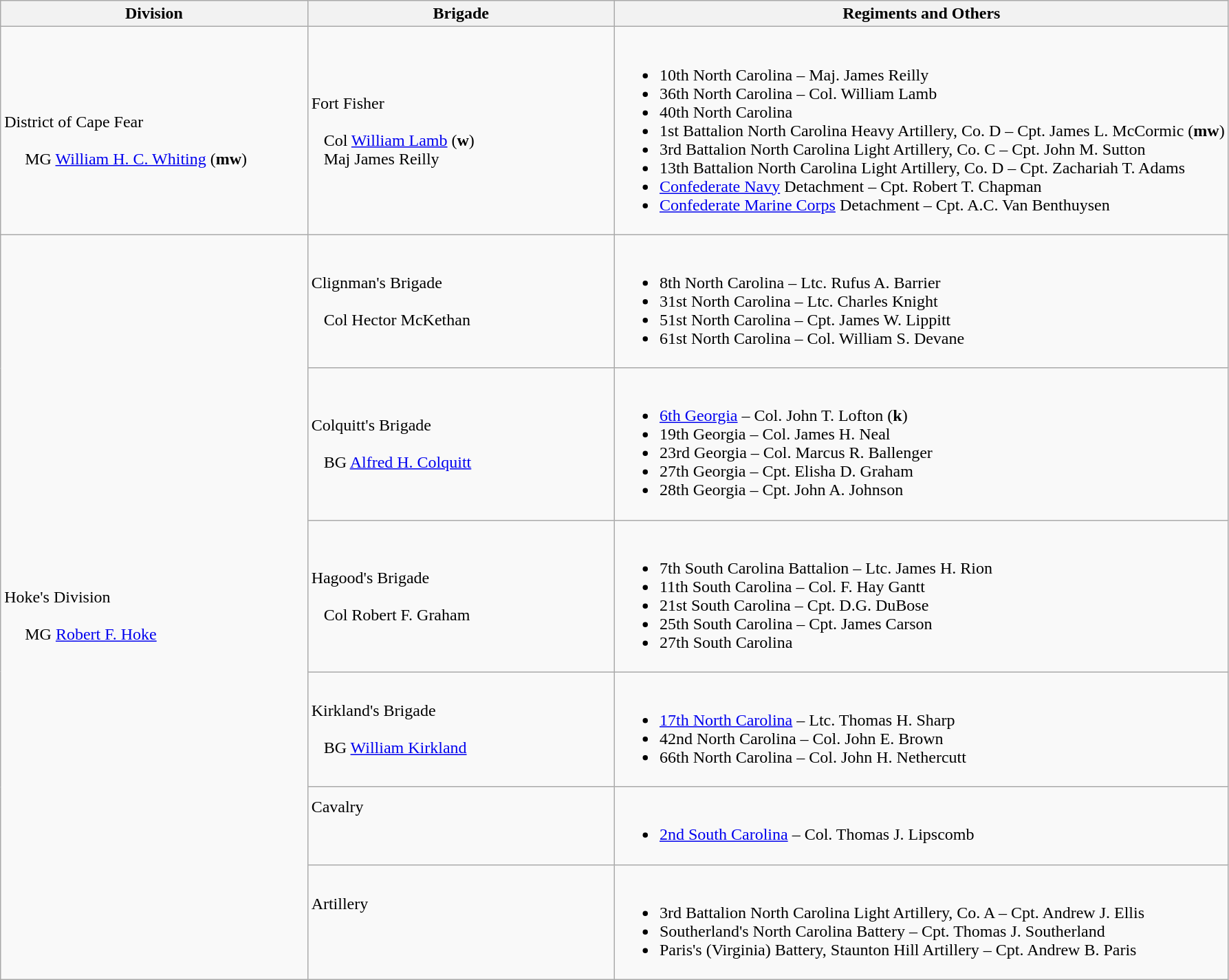<table class="wikitable">
<tr>
<th width=25%>Division</th>
<th width=25%>Brigade</th>
<th>Regiments and Others</th>
</tr>
<tr>
<td rowspan=1><br>District of Cape Fear<br><br>    
MG <a href='#'>William H. C. Whiting</a> (<strong>mw</strong>)</td>
<td>Fort Fisher<br><br>  
Col <a href='#'>William Lamb</a> (<strong>w</strong>)
<br>  
Maj James Reilly</td>
<td><br><ul><li>10th North Carolina – Maj. James Reilly</li><li>36th North Carolina – Col. William Lamb</li><li>40th North Carolina</li><li>1st Battalion North Carolina Heavy Artillery, Co. D – Cpt. James L. McCormic (<strong>mw</strong>)</li><li>3rd Battalion North Carolina Light Artillery, Co. C – Cpt. John M. Sutton</li><li>13th Battalion North Carolina Light Artillery, Co. D – Cpt. Zachariah T. Adams</li><li><a href='#'>Confederate Navy</a> Detachment – Cpt. Robert T. Chapman</li><li><a href='#'>Confederate Marine Corps</a> Detachment – Cpt. A.C. Van Benthuysen</li></ul></td>
</tr>
<tr>
<td rowspan=6><br>Hoke's Division<br><br>    
MG <a href='#'>Robert F. Hoke</a></td>
<td>Clignman's Brigade<br><br>  
Col Hector McKethan</td>
<td><br><ul><li>8th North Carolina – Ltc. Rufus A. Barrier</li><li>31st North Carolina – Ltc. Charles Knight</li><li>51st North Carolina – Cpt. James W. Lippitt</li><li>61st North Carolina – Col. William S. Devane</li></ul></td>
</tr>
<tr>
<td>Colquitt's Brigade<br><br>  
BG <a href='#'>Alfred H. Colquitt</a></td>
<td><br><ul><li><a href='#'>6th Georgia</a> – Col. John T. Lofton (<strong>k</strong>)</li><li>19th Georgia – Col. James H. Neal</li><li>23rd Georgia – Col. Marcus R. Ballenger</li><li>27th Georgia – Cpt. Elisha D. Graham</li><li>28th Georgia – Cpt. John A. Johnson</li></ul></td>
</tr>
<tr>
<td>Hagood's Brigade<br><br>  
Col Robert F. Graham</td>
<td><br><ul><li>7th South Carolina Battalion – Ltc. James H. Rion</li><li>11th South Carolina – Col. F. Hay Gantt</li><li>21st South Carolina – Cpt. D.G. DuBose</li><li>25th South Carolina – Cpt. James Carson</li><li>27th South Carolina</li></ul></td>
</tr>
<tr>
<td>Kirkland's Brigade<br><br>  
BG <a href='#'>William Kirkland</a></td>
<td><br><ul><li><a href='#'>17th North Carolina</a> – Ltc. Thomas H. Sharp</li><li>42nd North Carolina – Col. John E. Brown</li><li>66th North Carolina – Col. John H. Nethercutt</li></ul></td>
</tr>
<tr>
<td>Cavalry<br><br>  </td>
<td><br><ul><li><a href='#'>2nd South Carolina</a> – Col. Thomas J. Lipscomb</li></ul></td>
</tr>
<tr>
<td>Artillery<br><br>  </td>
<td><br><ul><li>3rd Battalion North Carolina Light Artillery, Co. A – Cpt. Andrew J. Ellis</li><li>Southerland's North Carolina Battery – Cpt. Thomas J. Southerland</li><li>Paris's (Virginia) Battery, Staunton Hill Artillery – Cpt. Andrew B. Paris</li></ul></td>
</tr>
</table>
